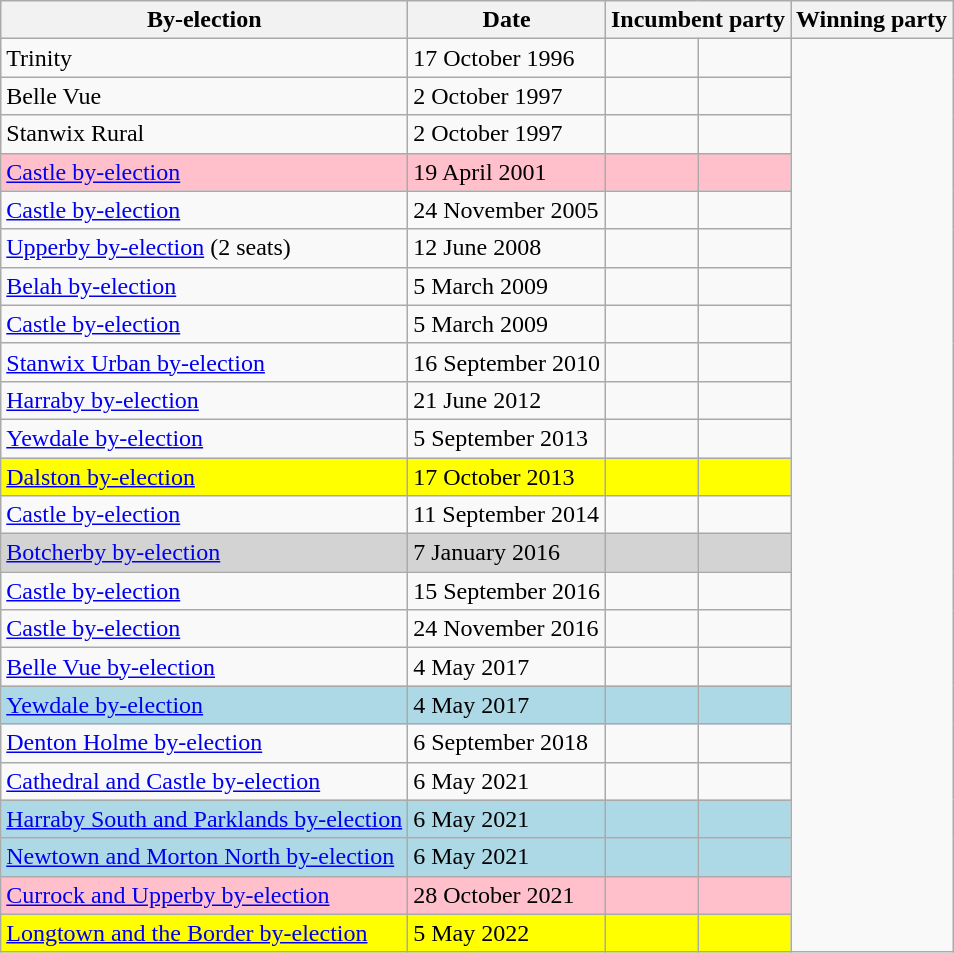<table class="wikitable">
<tr>
<th>By-election</th>
<th>Date</th>
<th colspan=2>Incumbent party</th>
<th colspan=2>Winning party</th>
</tr>
<tr>
<td>Trinity</td>
<td>17 October 1996</td>
<td></td>
<td></td>
</tr>
<tr>
<td>Belle Vue</td>
<td>2 October 1997</td>
<td></td>
<td></td>
</tr>
<tr>
<td>Stanwix Rural</td>
<td>2 October 1997</td>
<td></td>
<td></td>
</tr>
<tr bgcolor=pink>
<td><a href='#'>Castle by-election</a></td>
<td>19 April 2001</td>
<td></td>
<td></td>
</tr>
<tr>
<td><a href='#'>Castle by-election</a></td>
<td>24 November 2005</td>
<td></td>
<td></td>
</tr>
<tr>
<td><a href='#'>Upperby by-election</a> (2 seats)</td>
<td>12 June 2008</td>
<td></td>
<td></td>
</tr>
<tr>
<td><a href='#'>Belah by-election</a></td>
<td>5 March 2009</td>
<td></td>
<td></td>
</tr>
<tr>
<td><a href='#'>Castle by-election</a></td>
<td>5 March 2009</td>
<td></td>
<td></td>
</tr>
<tr>
<td><a href='#'>Stanwix Urban by-election</a></td>
<td>16 September 2010</td>
<td></td>
<td></td>
</tr>
<tr>
<td><a href='#'>Harraby by-election</a></td>
<td>21 June 2012</td>
<td></td>
<td></td>
</tr>
<tr>
<td><a href='#'>Yewdale by-election</a></td>
<td>5 September 2013</td>
<td></td>
<td></td>
</tr>
<tr bgcolor=yellow>
<td><a href='#'>Dalston by-election</a></td>
<td>17 October 2013</td>
<td></td>
<td></td>
</tr>
<tr>
<td><a href='#'>Castle by-election</a></td>
<td>11 September 2014</td>
<td></td>
<td></td>
</tr>
<tr bgcolor=#D3D3D3>
<td><a href='#'>Botcherby by-election</a></td>
<td>7 January 2016</td>
<td></td>
<td></td>
</tr>
<tr>
<td><a href='#'>Castle by-election</a></td>
<td>15 September 2016</td>
<td></td>
<td></td>
</tr>
<tr>
<td><a href='#'>Castle by-election</a></td>
<td>24 November 2016</td>
<td></td>
<td></td>
</tr>
<tr>
<td><a href='#'>Belle Vue by-election</a></td>
<td>4 May 2017</td>
<td></td>
<td></td>
</tr>
<tr bgcolor=lightblue>
<td><a href='#'>Yewdale by-election</a></td>
<td>4 May 2017</td>
<td></td>
<td></td>
</tr>
<tr>
<td><a href='#'>Denton Holme by-election</a></td>
<td>6 September 2018</td>
<td></td>
<td></td>
</tr>
<tr>
<td><a href='#'>Cathedral and Castle by-election</a></td>
<td>6 May 2021</td>
<td></td>
<td></td>
</tr>
<tr bgcolor=lightblue>
<td><a href='#'>Harraby South and Parklands by-election</a></td>
<td>6 May 2021</td>
<td></td>
<td></td>
</tr>
<tr bgcolor=lightblue>
<td><a href='#'>Newtown and Morton North by-election</a></td>
<td>6 May 2021</td>
<td></td>
<td></td>
</tr>
<tr bgcolor=pink>
<td><a href='#'>Currock and Upperby by-election</a></td>
<td>28 October 2021</td>
<td></td>
<td></td>
</tr>
<tr bgcolor=yellow>
<td><a href='#'>Longtown and the Border by-election</a></td>
<td>5 May 2022</td>
<td></td>
<td></td>
</tr>
</table>
